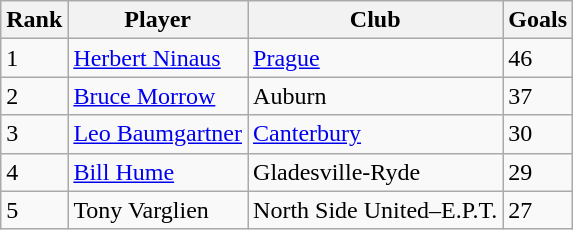<table class="wikitable defaultleft col1center col4right">
<tr>
<th>Rank</th>
<th>Player</th>
<th>Club</th>
<th>Goals</th>
</tr>
<tr>
<td>1</td>
<td><a href='#'>Herbert Ninaus</a></td>
<td><a href='#'>Prague</a></td>
<td>46</td>
</tr>
<tr>
<td>2</td>
<td><a href='#'>Bruce Morrow</a></td>
<td>Auburn</td>
<td>37</td>
</tr>
<tr>
<td>3</td>
<td><a href='#'>Leo Baumgartner</a></td>
<td><a href='#'>Canterbury</a></td>
<td>30</td>
</tr>
<tr>
<td>4</td>
<td><a href='#'>Bill Hume</a></td>
<td>Gladesville-Ryde</td>
<td>29</td>
</tr>
<tr>
<td>5</td>
<td>Tony Varglien</td>
<td>North Side United–E.P.T.</td>
<td>27</td>
</tr>
</table>
